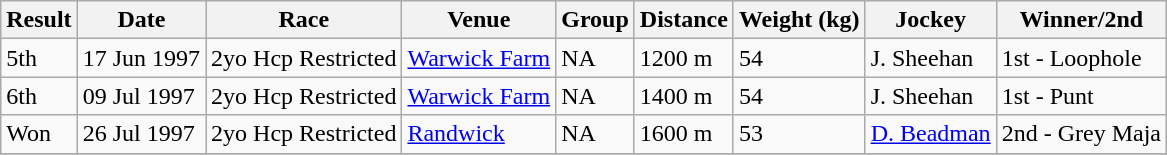<table class="wikitable">
<tr>
<th>Result</th>
<th>Date</th>
<th>Race</th>
<th>Venue</th>
<th>Group</th>
<th>Distance</th>
<th>Weight (kg)</th>
<th>Jockey</th>
<th>Winner/2nd</th>
</tr>
<tr>
<td>5th</td>
<td>17 Jun 1997</td>
<td>2yo Hcp Restricted</td>
<td><a href='#'>Warwick Farm</a></td>
<td>NA</td>
<td>1200 m</td>
<td>54</td>
<td>J. Sheehan</td>
<td>1st - Loophole</td>
</tr>
<tr>
<td>6th</td>
<td>09 Jul 1997</td>
<td>2yo Hcp Restricted</td>
<td><a href='#'>Warwick Farm</a></td>
<td>NA</td>
<td>1400 m</td>
<td>54</td>
<td>J. Sheehan</td>
<td>1st - Punt</td>
</tr>
<tr>
<td>Won</td>
<td>26 Jul 1997</td>
<td>2yo Hcp Restricted</td>
<td><a href='#'>Randwick</a></td>
<td>NA</td>
<td>1600 m</td>
<td>53</td>
<td><a href='#'>D. Beadman</a></td>
<td>2nd - Grey Maja</td>
</tr>
<tr>
</tr>
</table>
